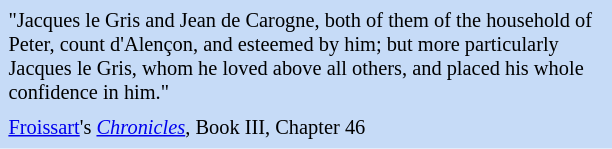<table class="toccolours" style="float: left; margin-left: 1em; margin-right: 2em; font-size: 85%; background:#c6dbf7; color:black; width:30em; max-width: 40%;" cellspacing="5">
<tr>
<td style="text-align: left;">"Jacques le Gris and Jean de Carogne, both of them of the household of Peter, count d'Alençon, and esteemed by him; but more particularly Jacques le Gris, whom he loved above all others, and placed his whole confidence in him."</td>
</tr>
<tr>
<td style="text-align: left;"><a href='#'>Froissart</a>'s <em><a href='#'>Chronicles</a></em>, Book III, Chapter 46</td>
</tr>
</table>
